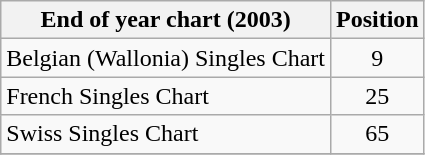<table class="wikitable sortable">
<tr>
<th>End of year chart (2003)</th>
<th>Position</th>
</tr>
<tr>
<td>Belgian (Wallonia) Singles Chart</td>
<td align="center">9</td>
</tr>
<tr>
<td>French Singles Chart</td>
<td align="center">25</td>
</tr>
<tr>
<td>Swiss Singles Chart</td>
<td align="center">65</td>
</tr>
<tr>
</tr>
</table>
